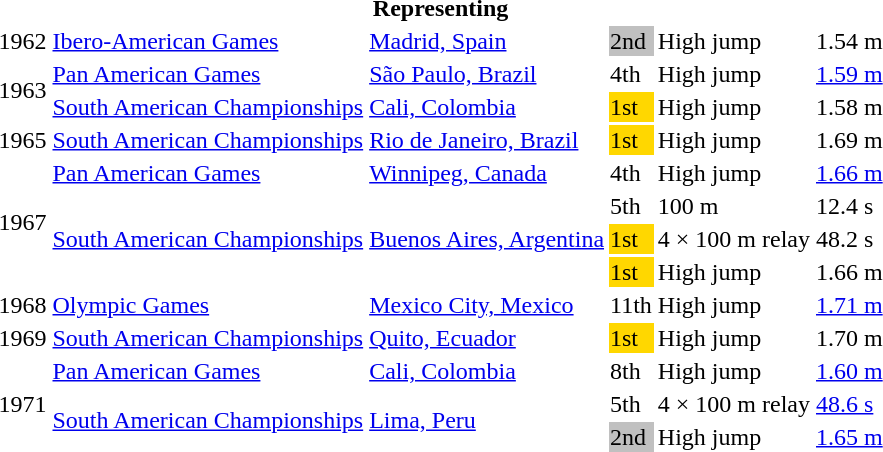<table>
<tr>
<th colspan="6">Representing </th>
</tr>
<tr>
<td>1962</td>
<td><a href='#'>Ibero-American Games</a></td>
<td><a href='#'>Madrid, Spain</a></td>
<td bgcolor=silver>2nd</td>
<td>High jump</td>
<td>1.54 m</td>
</tr>
<tr>
<td rowspan=2>1963</td>
<td><a href='#'>Pan American Games</a></td>
<td><a href='#'>São Paulo, Brazil</a></td>
<td>4th</td>
<td>High jump</td>
<td><a href='#'>1.59 m</a></td>
</tr>
<tr>
<td><a href='#'>South American Championships</a></td>
<td><a href='#'>Cali, Colombia</a></td>
<td bgcolor=gold>1st</td>
<td>High jump</td>
<td>1.58 m</td>
</tr>
<tr>
<td>1965</td>
<td><a href='#'>South American Championships</a></td>
<td><a href='#'>Rio de Janeiro, Brazil</a></td>
<td bgcolor=gold>1st</td>
<td>High jump</td>
<td>1.69 m</td>
</tr>
<tr>
<td rowspan=4>1967</td>
<td><a href='#'>Pan American Games</a></td>
<td><a href='#'>Winnipeg, Canada</a></td>
<td>4th</td>
<td>High jump</td>
<td><a href='#'>1.66 m</a></td>
</tr>
<tr>
<td rowspan=3><a href='#'>South American Championships</a></td>
<td rowspan=3><a href='#'>Buenos Aires, Argentina</a></td>
<td>5th</td>
<td>100 m</td>
<td>12.4 s</td>
</tr>
<tr>
<td bgcolor=gold>1st</td>
<td>4 × 100 m relay</td>
<td>48.2 s</td>
</tr>
<tr>
<td bgcolor=gold>1st</td>
<td>High jump</td>
<td>1.66 m</td>
</tr>
<tr>
<td>1968</td>
<td><a href='#'>Olympic Games</a></td>
<td><a href='#'>Mexico City, Mexico</a></td>
<td>11th</td>
<td>High jump</td>
<td><a href='#'>1.71 m</a></td>
</tr>
<tr>
<td>1969</td>
<td><a href='#'>South American Championships</a></td>
<td><a href='#'>Quito, Ecuador</a></td>
<td bgcolor=gold>1st</td>
<td>High jump</td>
<td>1.70 m</td>
</tr>
<tr>
<td rowspan=3>1971</td>
<td><a href='#'>Pan American Games</a></td>
<td><a href='#'>Cali, Colombia</a></td>
<td>8th</td>
<td>High jump</td>
<td><a href='#'>1.60 m</a></td>
</tr>
<tr>
<td rowspan=2><a href='#'>South American Championships</a></td>
<td rowspan=2><a href='#'>Lima, Peru</a></td>
<td>5th</td>
<td>4 × 100 m relay</td>
<td><a href='#'>48.6 s</a></td>
</tr>
<tr>
<td bgcolor=silver>2nd</td>
<td>High jump</td>
<td><a href='#'>1.65 m</a></td>
</tr>
</table>
